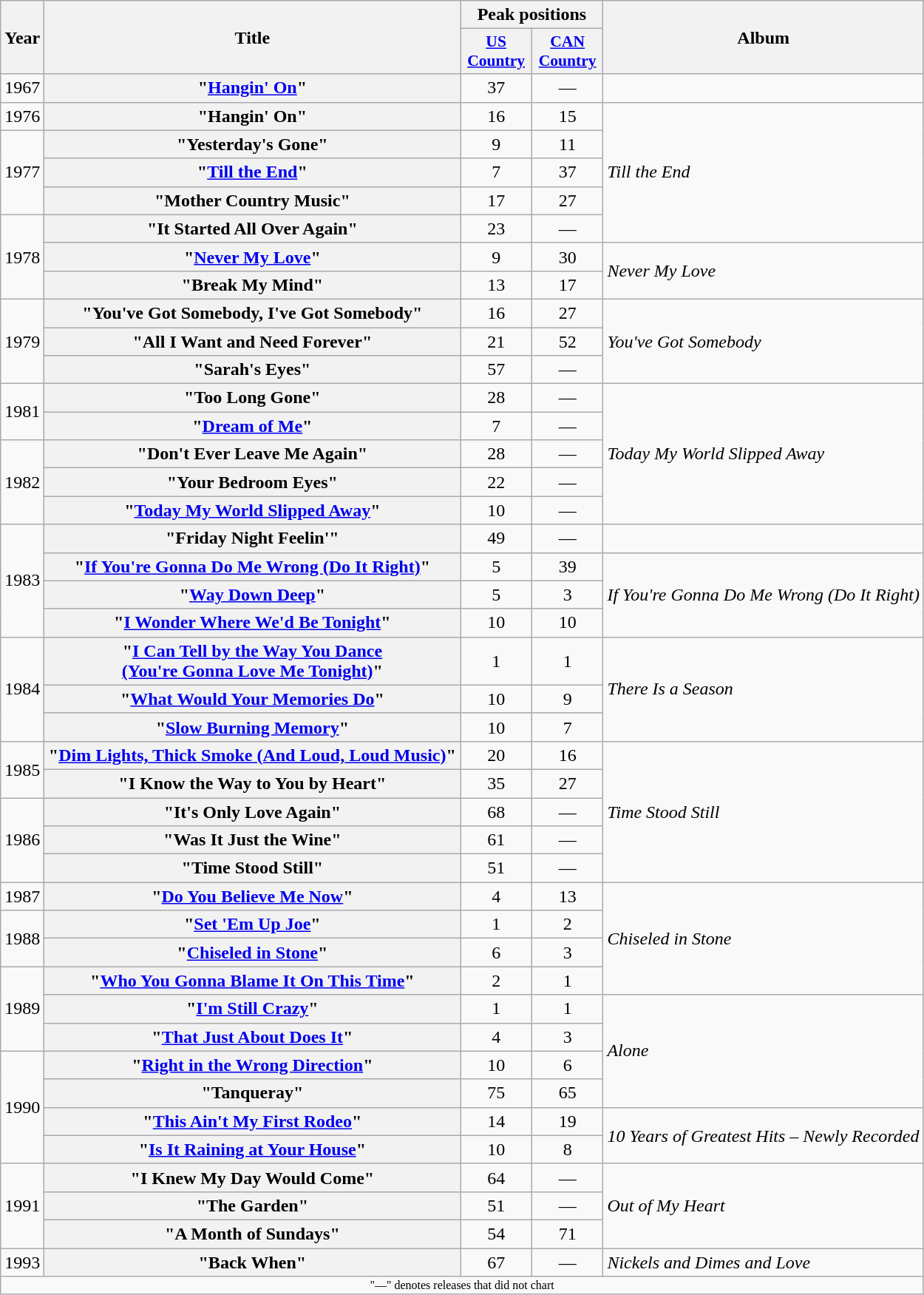<table class="wikitable plainrowheaders" style=text-align:center;>
<tr>
<th scope="col" rowspan="2">Year</th>
<th scope="col" rowspan="2" style="width:23em;">Title</th>
<th scope="col" colspan="2">Peak positions</th>
<th scope="col" rowspan="2">Album</th>
</tr>
<tr>
<th style="width:4em;font-size:90%;"><a href='#'>US Country</a><br></th>
<th style="width:4em;font-size:90%;"><a href='#'>CAN Country</a></th>
</tr>
<tr>
<td>1967</td>
<th scope="row">"<a href='#'>Hangin' On</a>" </th>
<td>37</td>
<td>—</td>
<td></td>
</tr>
<tr>
<td>1976</td>
<th scope="row">"Hangin' On" </th>
<td>16</td>
<td>15</td>
<td align="left" rowspan="5"><em>Till the End</em></td>
</tr>
<tr>
<td rowspan="3">1977</td>
<th scope="row">"Yesterday's Gone"</th>
<td>9</td>
<td>11</td>
</tr>
<tr>
<th scope="row">"<a href='#'>Till the End</a>"</th>
<td>7</td>
<td>37</td>
</tr>
<tr>
<th scope="row">"Mother Country Music"</th>
<td>17</td>
<td>27</td>
</tr>
<tr>
<td rowspan="3">1978</td>
<th scope="row">"It Started All Over Again"</th>
<td>23</td>
<td>—</td>
</tr>
<tr>
<th scope="row">"<a href='#'>Never My Love</a>"</th>
<td>9</td>
<td>30</td>
<td align="left" rowspan="2"><em>Never My Love</em></td>
</tr>
<tr>
<th scope="row">"Break My Mind"</th>
<td>13</td>
<td>17</td>
</tr>
<tr>
<td rowspan="3">1979</td>
<th scope="row">"You've Got Somebody, I've Got Somebody"</th>
<td>16</td>
<td>27</td>
<td align="left" rowspan="3"><em>You've Got Somebody</em></td>
</tr>
<tr>
<th scope="row">"All I Want and Need Forever"</th>
<td>21</td>
<td>52</td>
</tr>
<tr>
<th scope="row">"Sarah's Eyes"</th>
<td>57</td>
<td>—</td>
</tr>
<tr>
<td rowspan="2">1981</td>
<th scope="row">"Too Long Gone"</th>
<td>28</td>
<td>—</td>
<td align="left" rowspan="5"><em>Today My World Slipped Away</em></td>
</tr>
<tr>
<th scope="row">"<a href='#'>Dream of Me</a>"</th>
<td>7</td>
<td>—</td>
</tr>
<tr>
<td rowspan="3">1982</td>
<th scope="row">"Don't Ever Leave Me Again"</th>
<td>28</td>
<td>—</td>
</tr>
<tr>
<th scope="row">"Your Bedroom Eyes"</th>
<td>22</td>
<td>—</td>
</tr>
<tr>
<th scope="row">"<a href='#'>Today My World Slipped Away</a>"</th>
<td>10</td>
<td>—</td>
</tr>
<tr>
<td rowspan="4">1983</td>
<th scope="row">"Friday Night Feelin'"</th>
<td>49</td>
<td>—</td>
<td></td>
</tr>
<tr>
<th scope="row">"<a href='#'>If You're Gonna Do Me Wrong (Do It Right)</a>"</th>
<td>5</td>
<td>39</td>
<td align="left" rowspan="3"><em>If You're Gonna Do Me Wrong (Do It Right)</em></td>
</tr>
<tr>
<th scope="row">"<a href='#'>Way Down Deep</a>"</th>
<td>5</td>
<td>3</td>
</tr>
<tr>
<th scope="row">"<a href='#'>I Wonder Where We'd Be Tonight</a>"</th>
<td>10</td>
<td>10</td>
</tr>
<tr>
<td rowspan="3">1984</td>
<th scope="row">"<a href='#'>I Can Tell by the Way You Dance<br>(You're Gonna Love Me Tonight)</a>"</th>
<td>1</td>
<td>1</td>
<td align="left" rowspan="3"><em>There Is a Season</em></td>
</tr>
<tr>
<th scope="row">"<a href='#'>What Would Your Memories Do</a>"</th>
<td>10</td>
<td>9</td>
</tr>
<tr>
<th scope="row">"<a href='#'>Slow Burning Memory</a>"</th>
<td>10</td>
<td>7</td>
</tr>
<tr>
<td rowspan="2">1985</td>
<th scope="row">"<a href='#'>Dim Lights, Thick Smoke (And Loud, Loud Music)</a>"</th>
<td>20</td>
<td>16</td>
<td align="left" rowspan="5"><em>Time Stood Still</em></td>
</tr>
<tr>
<th scope="row">"I Know the Way to You by Heart"</th>
<td>35</td>
<td>27</td>
</tr>
<tr>
<td rowspan="3">1986</td>
<th scope="row">"It's Only Love Again"</th>
<td>68</td>
<td>—</td>
</tr>
<tr>
<th scope="row">"Was It Just the Wine"</th>
<td>61</td>
<td>—</td>
</tr>
<tr>
<th scope="row">"Time Stood Still"</th>
<td>51</td>
<td>—</td>
</tr>
<tr>
<td>1987</td>
<th scope="row">"<a href='#'>Do You Believe Me Now</a>"</th>
<td>4</td>
<td>13</td>
<td align="left" rowspan="4"><em>Chiseled in Stone</em></td>
</tr>
<tr>
<td rowspan="2">1988</td>
<th scope="row">"<a href='#'>Set 'Em Up Joe</a>"</th>
<td>1</td>
<td>2</td>
</tr>
<tr>
<th scope="row">"<a href='#'>Chiseled in Stone</a>"</th>
<td>6</td>
<td>3</td>
</tr>
<tr>
<td rowspan="3">1989</td>
<th scope="row">"<a href='#'>Who You Gonna Blame It On This Time</a>"</th>
<td>2</td>
<td>1</td>
</tr>
<tr>
<th scope="row">"<a href='#'>I'm Still Crazy</a>"</th>
<td>1</td>
<td>1</td>
<td align="left" rowspan="4"><em>Alone</em></td>
</tr>
<tr>
<th scope="row">"<a href='#'>That Just About Does It</a>"</th>
<td>4</td>
<td>3</td>
</tr>
<tr>
<td rowspan="4">1990</td>
<th scope="row">"<a href='#'>Right in the Wrong Direction</a>"</th>
<td>10</td>
<td>6</td>
</tr>
<tr>
<th scope="row">"Tanqueray"</th>
<td>75</td>
<td>65</td>
</tr>
<tr>
<th scope="row">"<a href='#'>This Ain't My First Rodeo</a>"</th>
<td>14</td>
<td>19</td>
<td align="left" rowspan="2"><em>10 Years of Greatest Hits – Newly Recorded</em></td>
</tr>
<tr>
<th scope="row">"<a href='#'>Is It Raining at Your House</a>"</th>
<td>10</td>
<td>8</td>
</tr>
<tr>
<td rowspan="3">1991</td>
<th scope="row">"I Knew My Day Would Come"</th>
<td>64</td>
<td>—</td>
<td align="left" rowspan="3"><em>Out of My Heart</em></td>
</tr>
<tr>
<th scope="row">"The Garden"</th>
<td>51</td>
<td>—</td>
</tr>
<tr>
<th scope="row">"A Month of Sundays"</th>
<td>54</td>
<td>71</td>
</tr>
<tr>
<td>1993</td>
<th scope="row">"Back When"</th>
<td>67</td>
<td>—</td>
<td align="left"><em>Nickels and Dimes and Love</em></td>
</tr>
<tr>
<td colspan="5" style="font-size:8pt">"—" denotes releases that did not chart</td>
</tr>
</table>
